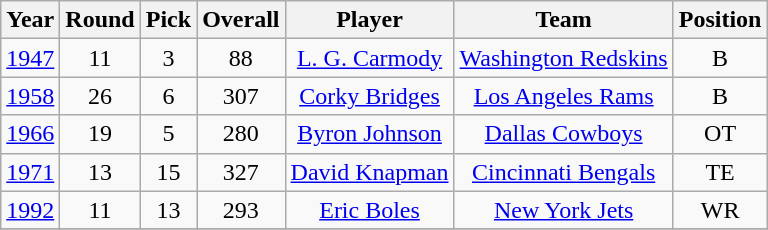<table class="wikitable sortable" style="text-align: center;">
<tr>
<th>Year</th>
<th>Round</th>
<th>Pick</th>
<th>Overall</th>
<th>Player</th>
<th>Team</th>
<th>Position</th>
</tr>
<tr>
<td><a href='#'>1947</a></td>
<td>11</td>
<td>3</td>
<td>88</td>
<td><a href='#'>L. G. Carmody</a></td>
<td><a href='#'>Washington Redskins</a></td>
<td>B</td>
</tr>
<tr>
<td><a href='#'>1958</a></td>
<td>26</td>
<td>6</td>
<td>307</td>
<td><a href='#'>Corky Bridges</a></td>
<td><a href='#'>Los Angeles Rams</a></td>
<td>B</td>
</tr>
<tr>
<td><a href='#'>1966</a></td>
<td>19</td>
<td>5</td>
<td>280</td>
<td><a href='#'>Byron Johnson</a></td>
<td><a href='#'>Dallas Cowboys</a></td>
<td>OT</td>
</tr>
<tr>
<td><a href='#'>1971</a></td>
<td>13</td>
<td>15</td>
<td>327</td>
<td><a href='#'>David Knapman</a></td>
<td><a href='#'>Cincinnati Bengals</a></td>
<td>TE</td>
</tr>
<tr>
<td><a href='#'>1992</a></td>
<td>11</td>
<td>13</td>
<td>293</td>
<td><a href='#'>Eric Boles</a></td>
<td><a href='#'>New York Jets</a></td>
<td>WR</td>
</tr>
<tr>
</tr>
</table>
